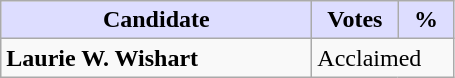<table class="wikitable">
<tr>
<th style="background:#ddf; width:200px;">Candidate</th>
<th style="background:#ddf; width:50px;">Votes</th>
<th style="background:#ddf; width:30px;">%</th>
</tr>
<tr>
<td><strong>Laurie W. Wishart</strong></td>
<td colspan="2">Acclaimed</td>
</tr>
</table>
